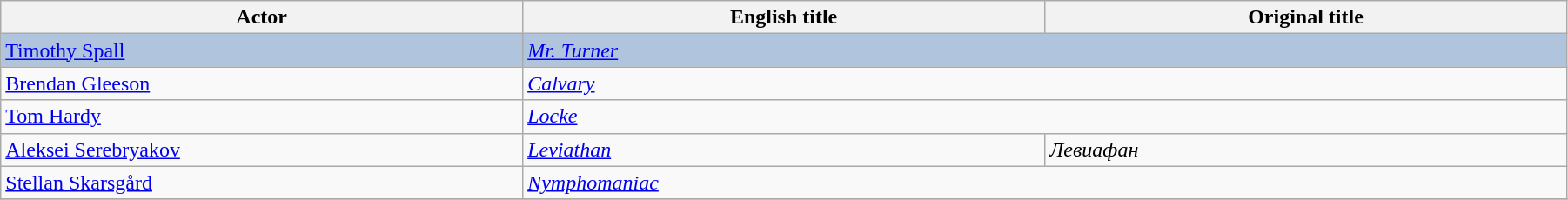<table class="wikitable" width="95%" cellpadding="5">
<tr>
<th width="25%">Actor</th>
<th width="25%">English title</th>
<th width="25%">Original title</th>
</tr>
<tr style="background:#B0C4DE;">
<td> <a href='#'>Timothy Spall</a></td>
<td colspan=2><em><a href='#'>Mr. Turner</a></em></td>
</tr>
<tr>
<td> <a href='#'>Brendan Gleeson</a></td>
<td colspan=2><em><a href='#'>Calvary</a></em></td>
</tr>
<tr>
<td> <a href='#'>Tom Hardy</a></td>
<td colspan=2><em><a href='#'>Locke</a></em></td>
</tr>
<tr>
<td> <a href='#'>Aleksei Serebryakov</a></td>
<td><em><a href='#'>Leviathan</a></em></td>
<td><em>Левиафан</em></td>
</tr>
<tr>
<td> <a href='#'>Stellan Skarsgård</a></td>
<td colspan=2><em><a href='#'>Nymphomaniac</a></em></td>
</tr>
<tr>
</tr>
</table>
